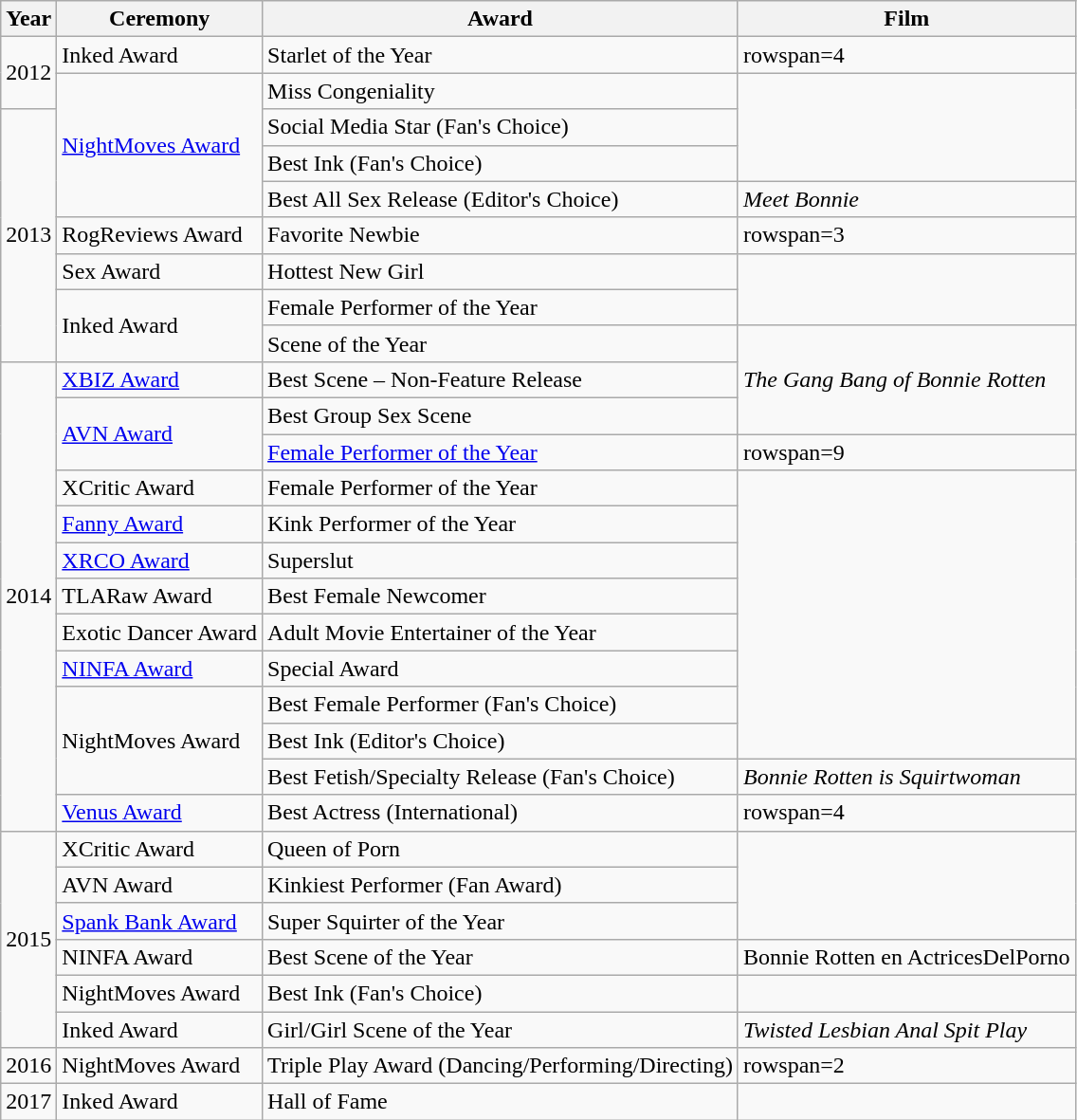<table class="wikitable">
<tr>
<th>Year</th>
<th>Ceremony</th>
<th>Award</th>
<th>Film</th>
</tr>
<tr>
<td rowspan=2>2012</td>
<td>Inked Award</td>
<td>Starlet of the Year</td>
<td>rowspan=4 </td>
</tr>
<tr>
<td rowspan=4><a href='#'>NightMoves Award</a></td>
<td>Miss Congeniality</td>
</tr>
<tr>
<td rowspan=7>2013</td>
<td>Social Media Star (Fan's Choice)</td>
</tr>
<tr>
<td>Best Ink (Fan's Choice)</td>
</tr>
<tr>
<td>Best All Sex Release (Editor's Choice)</td>
<td><em>Meet Bonnie</em></td>
</tr>
<tr>
<td>RogReviews Award</td>
<td>Favorite Newbie</td>
<td>rowspan=3 </td>
</tr>
<tr>
<td>Sex Award</td>
<td>Hottest New Girl</td>
</tr>
<tr>
<td rowspan=2>Inked Award</td>
<td>Female Performer of the Year</td>
</tr>
<tr>
<td>Scene of the Year</td>
<td rowspan=3><em>The Gang Bang of Bonnie Rotten</em></td>
</tr>
<tr>
<td rowspan=13>2014</td>
<td><a href='#'>XBIZ Award</a></td>
<td>Best Scene – Non-Feature Release </td>
</tr>
<tr>
<td rowspan=2><a href='#'>AVN Award</a></td>
<td>Best Group Sex Scene </td>
</tr>
<tr>
<td><a href='#'>Female Performer of the Year</a></td>
<td>rowspan=9 </td>
</tr>
<tr>
<td>XCritic Award</td>
<td>Female Performer of the Year</td>
</tr>
<tr>
<td><a href='#'>Fanny Award</a></td>
<td>Kink Performer of the Year</td>
</tr>
<tr>
<td><a href='#'>XRCO Award</a></td>
<td>Superslut</td>
</tr>
<tr>
<td>TLARaw Award</td>
<td>Best Female Newcomer</td>
</tr>
<tr>
<td>Exotic Dancer Award</td>
<td>Adult Movie Entertainer of the Year</td>
</tr>
<tr>
<td><a href='#'>NINFA Award</a></td>
<td>Special Award</td>
</tr>
<tr>
<td rowspan=3>NightMoves Award</td>
<td>Best Female Performer (Fan's Choice)</td>
</tr>
<tr>
<td>Best Ink (Editor's Choice)</td>
</tr>
<tr>
<td>Best Fetish/Specialty Release (Fan's Choice)</td>
<td><em>Bonnie Rotten is Squirtwoman</em></td>
</tr>
<tr>
<td><a href='#'>Venus Award</a></td>
<td>Best Actress (International)</td>
<td>rowspan=4 </td>
</tr>
<tr>
<td rowspan=6>2015</td>
<td>XCritic Award</td>
<td>Queen of Porn</td>
</tr>
<tr>
<td>AVN Award</td>
<td>Kinkiest Performer (Fan Award)</td>
</tr>
<tr>
<td><a href='#'>Spank Bank Award</a></td>
<td>Super Squirter of the Year</td>
</tr>
<tr>
<td>NINFA Award</td>
<td>Best Scene of the Year</td>
<td>Bonnie Rotten en ActricesDelPorno</td>
</tr>
<tr>
<td>NightMoves Award</td>
<td>Best Ink (Fan's Choice)</td>
<td></td>
</tr>
<tr>
<td>Inked Award</td>
<td>Girl/Girl Scene of the Year </td>
<td><em>Twisted Lesbian Anal Spit Play</em></td>
</tr>
<tr>
<td>2016</td>
<td>NightMoves Award</td>
<td>Triple Play Award (Dancing/Performing/Directing)</td>
<td>rowspan=2 </td>
</tr>
<tr>
<td>2017</td>
<td>Inked Award</td>
<td>Hall of Fame</td>
</tr>
</table>
